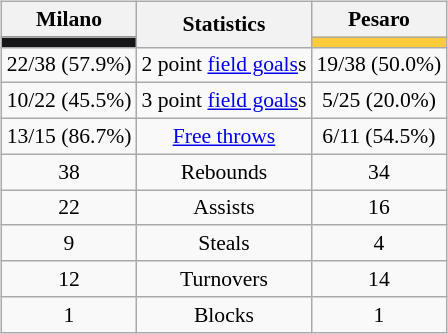<table style="width:100%;">
<tr>
<td valign=top align=right width=33%><br>













</td>
<td style="vertical-align:top; align:center; width:33%;"><br><table style="width:100%;">
<tr>
<td style="width=50%;"></td>
<td></td>
<td style="width=50%;"></td>
</tr>
</table>
<br><table class="wikitable" style="font-size:90%; text-align:center; margin:auto;" align=center>
<tr>
<th>Milano</th>
<th rowspan=2>Statistics</th>
<th>Pesaro</th>
</tr>
<tr>
<td style="background:#171719;"></td>
<td style="background:#fccb39;"></td>
</tr>
<tr>
<td>22/38 (57.9%)</td>
<td>2 point <a href='#'>field goals</a>s</td>
<td>19/38 (50.0%)</td>
</tr>
<tr>
<td>10/22 (45.5%)</td>
<td>3 point <a href='#'>field goals</a>s</td>
<td>5/25 (20.0%)</td>
</tr>
<tr>
<td>13/15 (86.7%)</td>
<td><a href='#'>Free throws</a></td>
<td>6/11 (54.5%)</td>
</tr>
<tr>
<td>38</td>
<td>Rebounds</td>
<td>34</td>
</tr>
<tr>
<td>22</td>
<td>Assists</td>
<td>16</td>
</tr>
<tr>
<td>9</td>
<td>Steals</td>
<td>4</td>
</tr>
<tr>
<td>12</td>
<td>Turnovers</td>
<td>14</td>
</tr>
<tr>
<td>1</td>
<td>Blocks</td>
<td>1</td>
</tr>
</table>
</td>
<td style="vertical-align:top; align:left; width:33%;"><br>













</td>
</tr>
</table>
